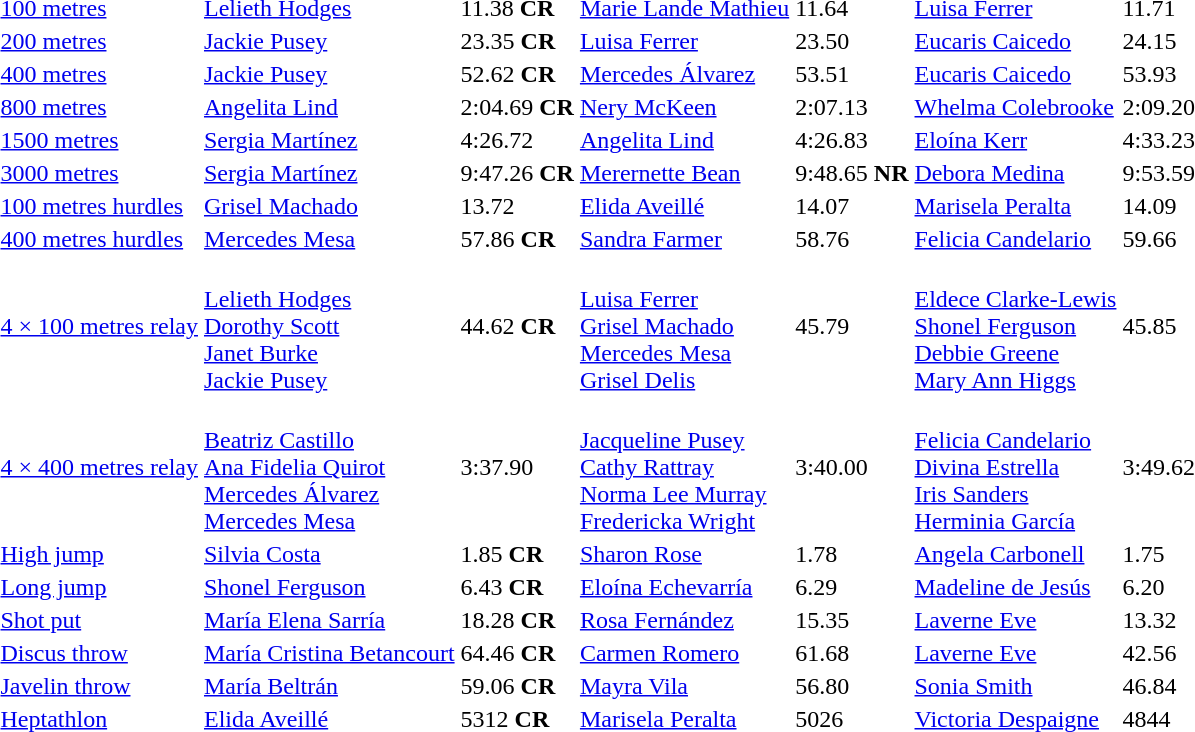<table>
<tr>
<td><a href='#'>100 metres</a></td>
<td><a href='#'>Lelieth Hodges</a><br> </td>
<td>11.38 <strong>CR</strong></td>
<td><a href='#'>Marie Lande Mathieu</a><br> </td>
<td>11.64</td>
<td><a href='#'>Luisa Ferrer</a><br> </td>
<td>11.71</td>
</tr>
<tr>
<td><a href='#'>200 metres</a></td>
<td><a href='#'>Jackie Pusey</a><br> </td>
<td>23.35 <strong>CR</strong></td>
<td><a href='#'>Luisa Ferrer</a><br> </td>
<td>23.50</td>
<td><a href='#'>Eucaris Caicedo</a><br> </td>
<td>24.15</td>
</tr>
<tr>
<td><a href='#'>400 metres</a></td>
<td><a href='#'>Jackie Pusey</a><br> </td>
<td>52.62 <strong>CR</strong></td>
<td><a href='#'>Mercedes Álvarez</a><br> </td>
<td>53.51</td>
<td><a href='#'>Eucaris Caicedo</a><br> </td>
<td>53.93</td>
</tr>
<tr>
<td><a href='#'>800 metres</a></td>
<td><a href='#'>Angelita Lind</a><br> </td>
<td>2:04.69 <strong>CR</strong></td>
<td><a href='#'>Nery McKeen</a><br> </td>
<td>2:07.13</td>
<td><a href='#'>Whelma Colebrooke</a><br> </td>
<td>2:09.20</td>
</tr>
<tr>
<td><a href='#'>1500 metres</a></td>
<td><a href='#'>Sergia Martínez</a><br> </td>
<td>4:26.72</td>
<td><a href='#'>Angelita Lind</a><br> </td>
<td>4:26.83</td>
<td><a href='#'>Eloína Kerr</a><br> </td>
<td>4:33.23</td>
</tr>
<tr>
<td><a href='#'>3000 metres</a></td>
<td><a href='#'>Sergia Martínez</a><br> </td>
<td>9:47.26 <strong>CR</strong></td>
<td><a href='#'>Merernette Bean</a><br> </td>
<td>9:48.65 <strong>NR</strong></td>
<td><a href='#'>Debora Medina</a><br> </td>
<td>9:53.59</td>
</tr>
<tr>
<td><a href='#'>100 metres hurdles</a></td>
<td><a href='#'>Grisel Machado</a><br> </td>
<td>13.72</td>
<td><a href='#'>Elida Aveillé</a><br> </td>
<td>14.07</td>
<td><a href='#'>Marisela Peralta</a><br> </td>
<td>14.09</td>
</tr>
<tr>
<td><a href='#'>400 metres hurdles</a></td>
<td><a href='#'>Mercedes Mesa</a><br> </td>
<td>57.86 <strong>CR</strong></td>
<td><a href='#'>Sandra Farmer</a><br> </td>
<td>58.76</td>
<td><a href='#'>Felicia Candelario</a><br> </td>
<td>59.66</td>
</tr>
<tr>
<td><a href='#'>4 × 100 metres relay</a></td>
<td><br><a href='#'>Lelieth Hodges</a><br><a href='#'>Dorothy Scott</a><br><a href='#'>Janet Burke</a><br><a href='#'>Jackie Pusey</a></td>
<td>44.62 <strong>CR</strong></td>
<td><br><a href='#'>Luisa Ferrer</a><br><a href='#'>Grisel Machado</a><br><a href='#'>Mercedes Mesa</a><br><a href='#'>Grisel Delis</a></td>
<td>45.79</td>
<td><br><a href='#'>Eldece Clarke-Lewis</a><br><a href='#'>Shonel Ferguson</a><br><a href='#'>Debbie Greene</a><br><a href='#'>Mary Ann Higgs</a></td>
<td>45.85</td>
</tr>
<tr>
<td><a href='#'>4 × 400 metres relay</a></td>
<td><br><a href='#'>Beatriz Castillo</a><br><a href='#'>Ana Fidelia Quirot</a><br><a href='#'>Mercedes Álvarez</a><br><a href='#'>Mercedes Mesa</a></td>
<td>3:37.90</td>
<td><br><a href='#'>Jacqueline Pusey</a><br><a href='#'>Cathy Rattray</a><br><a href='#'>Norma Lee Murray</a><br><a href='#'>Fredericka Wright</a></td>
<td>3:40.00</td>
<td><br><a href='#'>Felicia Candelario</a><br><a href='#'>Divina Estrella</a><br><a href='#'>Iris Sanders</a><br><a href='#'>Herminia García</a></td>
<td>3:49.62</td>
</tr>
<tr>
<td><a href='#'>High jump</a></td>
<td><a href='#'>Silvia Costa</a><br> </td>
<td>1.85 <strong>CR</strong></td>
<td><a href='#'>Sharon Rose</a><br> </td>
<td>1.78</td>
<td><a href='#'>Angela Carbonell</a><br> </td>
<td>1.75</td>
</tr>
<tr>
<td><a href='#'>Long jump</a></td>
<td><a href='#'>Shonel Ferguson</a><br> </td>
<td>6.43 <strong>CR</strong></td>
<td><a href='#'>Eloína Echevarría</a><br> </td>
<td>6.29</td>
<td><a href='#'>Madeline de Jesús</a><br> </td>
<td>6.20</td>
</tr>
<tr>
<td><a href='#'>Shot put</a></td>
<td><a href='#'>María Elena Sarría</a><br> </td>
<td>18.28 <strong>CR</strong></td>
<td><a href='#'>Rosa Fernández</a><br> </td>
<td>15.35</td>
<td><a href='#'>Laverne Eve</a><br> </td>
<td>13.32</td>
</tr>
<tr>
<td><a href='#'>Discus throw</a></td>
<td><a href='#'>María Cristina Betancourt</a><br> </td>
<td>64.46 <strong>CR</strong></td>
<td><a href='#'>Carmen Romero</a><br> </td>
<td>61.68</td>
<td><a href='#'>Laverne Eve</a><br> </td>
<td>42.56</td>
</tr>
<tr>
<td><a href='#'>Javelin throw</a></td>
<td><a href='#'>María Beltrán</a><br> </td>
<td>59.06 <strong>CR</strong></td>
<td><a href='#'>Mayra Vila</a><br> </td>
<td>56.80</td>
<td><a href='#'>Sonia Smith</a><br> </td>
<td>46.84</td>
</tr>
<tr>
<td><a href='#'>Heptathlon</a></td>
<td><a href='#'>Elida Aveillé</a><br> </td>
<td>5312 <strong>CR</strong></td>
<td><a href='#'>Marisela Peralta</a><br> </td>
<td>5026</td>
<td><a href='#'>Victoria Despaigne</a><br> </td>
<td>4844</td>
</tr>
</table>
